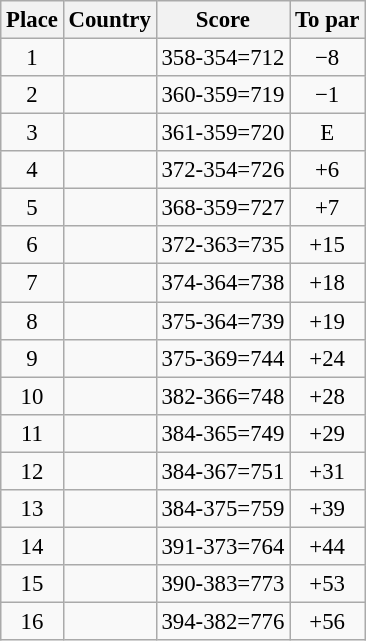<table class="wikitable" style="font-size:95%;">
<tr>
<th>Place</th>
<th>Country</th>
<th>Score</th>
<th>To par</th>
</tr>
<tr>
<td align=center>1</td>
<td></td>
<td>358-354=712</td>
<td align=center>−8</td>
</tr>
<tr>
<td align=center>2</td>
<td></td>
<td>360-359=719</td>
<td align=center>−1</td>
</tr>
<tr>
<td align=center>3</td>
<td></td>
<td>361-359=720</td>
<td align=center>E</td>
</tr>
<tr>
<td align=center>4</td>
<td></td>
<td>372-354=726</td>
<td align=center>+6</td>
</tr>
<tr>
<td align=center>5</td>
<td></td>
<td>368-359=727</td>
<td align=center>+7</td>
</tr>
<tr>
<td align=center>6</td>
<td></td>
<td>372-363=735</td>
<td align=center>+15</td>
</tr>
<tr>
<td align=center>7</td>
<td></td>
<td>374-364=738</td>
<td align=center>+18</td>
</tr>
<tr>
<td align=center>8</td>
<td></td>
<td>375-364=739</td>
<td align=center>+19</td>
</tr>
<tr>
<td align=center>9</td>
<td></td>
<td>375-369=744</td>
<td align=center>+24</td>
</tr>
<tr>
<td align=center>10</td>
<td></td>
<td>382-366=748</td>
<td align=center>+28</td>
</tr>
<tr>
<td align=center>11</td>
<td></td>
<td>384-365=749</td>
<td align=center>+29</td>
</tr>
<tr>
<td align=center>12</td>
<td></td>
<td>384-367=751</td>
<td align=center>+31</td>
</tr>
<tr>
<td align=center>13</td>
<td></td>
<td>384-375=759</td>
<td align=center>+39</td>
</tr>
<tr>
<td align=center>14</td>
<td></td>
<td>391-373=764</td>
<td align=center>+44</td>
</tr>
<tr>
<td align=center>15</td>
<td></td>
<td>390-383=773</td>
<td align=center>+53</td>
</tr>
<tr>
<td align=center>16</td>
<td></td>
<td>394-382=776</td>
<td align=center>+56</td>
</tr>
</table>
